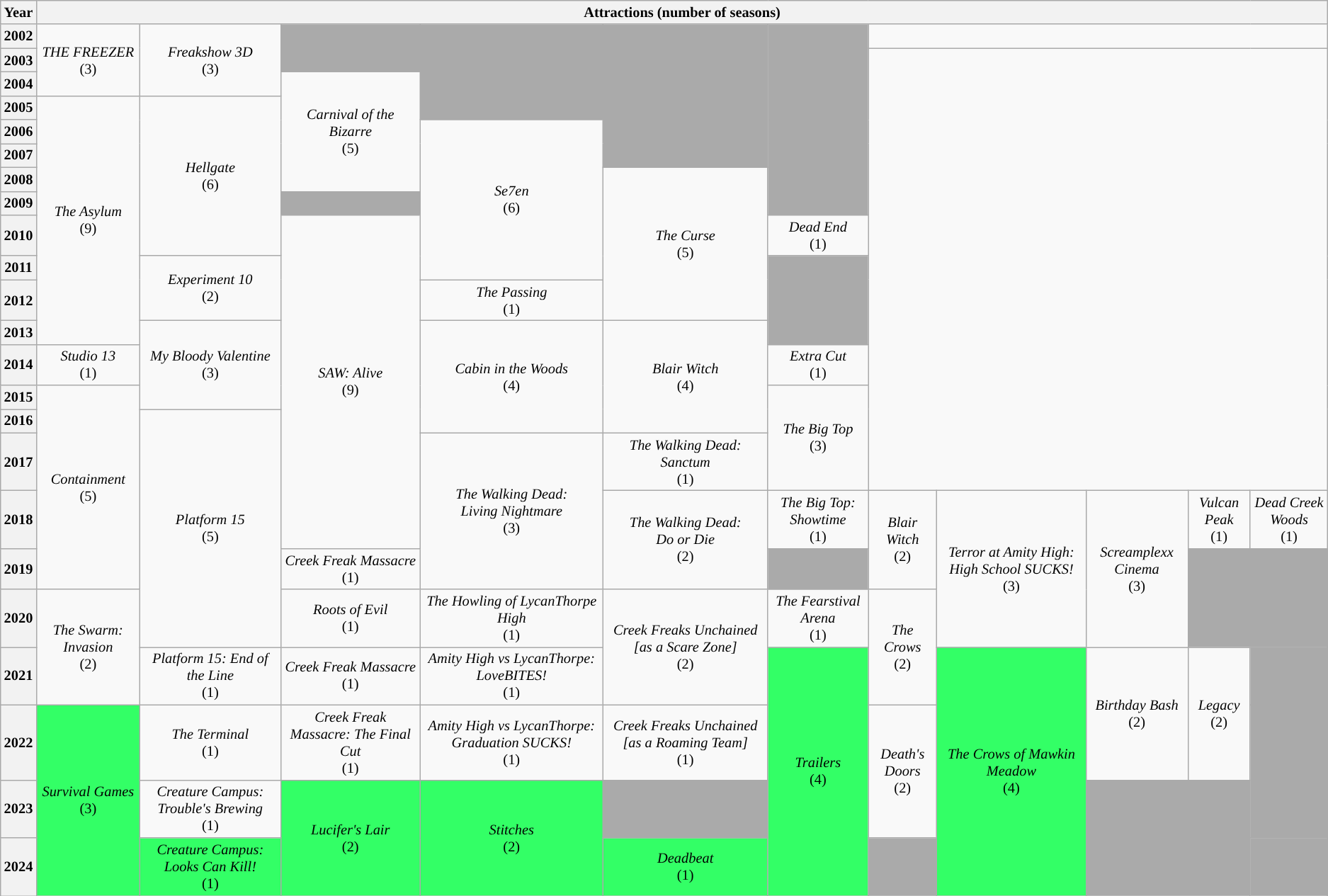<table class="wikitable" style="text-align:center;font-size:85%;">
<tr>
<th>Year</th>
<th colspan="11">Attractions (number of seasons)</th>
</tr>
<tr>
<th>2002</th>
<td rowspan="3"><em>THE FREEZER</em><br>(3)</td>
<td rowspan="3"><em>Freakshow 3D</em><br>(3)</td>
<td rowspan="2" style="background:#aaa;"> </td>
<td rowspan="4" style="background:#aaa;"> </td>
<td rowspan="6" style="background:#aaa;"> </td>
<td rowspan="8" style="background:#aaa;"> </td>
<td colspan="5"> </td>
</tr>
<tr>
<th>2003</th>
</tr>
<tr>
<th>2004</th>
<td rowspan="5"><em>Carnival of the Bizarre</em><br>(5)</td>
</tr>
<tr>
<th>2005</th>
<td rowspan="9"><em>The Asylum</em><br>(9)</td>
<td rowspan="6"><em>Hellgate</em><br>(6)</td>
</tr>
<tr>
<th>2006</th>
<td rowspan="6"><em>Se7en</em><br>(6)</td>
</tr>
<tr>
<th>2007</th>
</tr>
<tr>
<th>2008</th>
<td rowspan="5"><em>The Curse</em><br>(5)</td>
</tr>
<tr>
<th>2009</th>
<td rowspan="1" style="background:#aaa;"> </td>
</tr>
<tr>
<th>2010</th>
<td rowspan="9"><em>SAW: Alive</em><br>(9)</td>
<td rowspan="1"><em>Dead End</em><br>(1)</td>
</tr>
<tr>
<th>2011</th>
<td rowspan="2"><em>Experiment 10</em><br>(2)</td>
<td rowspan="3" style="background:#aaa;"> </td>
</tr>
<tr>
<th>2012</th>
<td rowspan="1"><em>The Passing</em><br>(1)</td>
</tr>
<tr>
<th>2013</th>
<td rowspan="3"><em>My Bloody Valentine</em><br>(3)</td>
<td rowspan="4"><em>Cabin in the Woods</em><br>(4)</td>
<td rowspan="4"><em>Blair Witch</em><br>(4)</td>
</tr>
<tr>
<th>2014</th>
<td rowspan="1"><em>Studio 13</em><br>(1)</td>
<td rowspan="1"><em>Extra Cut</em><br>(1)</td>
</tr>
<tr>
<th>2015</th>
<td rowspan="5"><em>Containment</em><br>(5)</td>
<td rowspan="3"><em>The Big Top</em><br>(3)</td>
</tr>
<tr>
<th>2016</th>
<td rowspan="5"><em>Platform 15</em><br>(5)</td>
</tr>
<tr>
<th>2017</th>
<td rowspan="3"><em>The Walking Dead:<br>Living Nightmare</em><br>(3)</td>
<td rowspan="1"><em>The Walking Dead:<br>Sanctum</em><br>(1)</td>
</tr>
<tr>
<th>2018</th>
<td rowspan="2"><em>The Walking Dead:<br>Do or Die</em><br>(2)</td>
<td rowspan="1"><em>The Big Top: Showtime</em><br>(1)</td>
<td rowspan="2"><em>Blair Witch</em><br>(2)</td>
<td rowspan="3"><em>Terror at Amity High: High School SUCKS!</em><br>(3)</td>
<td rowspan="3"><em>Screamplexx Cinema</em><br>(3)</td>
<td rowspan="1"><em>Vulcan Peak</em><br>(1)</td>
<td rowspan="1"><em>Dead Creek Woods</em><br>(1)</td>
</tr>
<tr>
<th>2019</th>
<td rowspan="1"><em>Creek Freak Massacre</em><br>(1)</td>
<td colspan="1" rowspan="1" style="background:#aaa;"> </td>
<td colspan="2" rowspan="2" style="background:#aaa;"> </td>
</tr>
<tr>
<th>2020</th>
<td rowspan="2"><em>The Swarm: Invasion</em><br>(2)</td>
<td rowspan="1"><em>Roots of Evil</em><br>(1)</td>
<td rowspan="1"><em>The Howling of LycanThorpe High</em><br>(1)</td>
<td rowspan="2"><em>Creek Freaks Unchained [as a Scare Zone]</em><br>(2)</td>
<td rowspan="1"><em>The Fearstival Arena</em><br>(1)</td>
<td rowspan="2"><em>The Crows</em><br>(2)</td>
</tr>
<tr>
<th>2021</th>
<td rowspan="1"><em>Platform 15: End of the Line</em><br>(1)</td>
<td rowspan="1"><em>Creek Freak Massacre</em><br>(1)</td>
<td rowspan="1"><em>Amity High vs LycanThorpe: LoveBITES!</em><br>(1)</td>
<td colspan="1" rowspan="4" style="background:#3f6;"><em>Trailers</em><br>(4)</td>
<td rowspan="4" style="background:#3f6;"><em>The Crows of Mawkin Meadow</em><br>(4)</td>
<td rowspan="2"><em>Birthday Bash</em><br>(2)</td>
<td rowspan="2"><em>Legacy</em><br>(2)</td>
<td colspan="1" rowspan="1" style="background:#aaa;"> </td>
</tr>
<tr>
<th>2022</th>
<td rowspan="3" style="background:#3f6;"><em>Survival Games</em><br>(3)</td>
<td rowspan="1"><em>The Terminal</em><br>(1)</td>
<td rowspan="1"><em>Creek Freak Massacre: The Final Cut</em><br>(1)</td>
<td rowspan="1"><em>Amity High vs LycanThorpe: Graduation SUCKS!</em><br>(1)</td>
<td rowspan="1"><em>Creek Freaks Unchained [as a Roaming Team]</em><br>(1)</td>
<td rowspan="2"><em>Death's Doors</em><br>(2)</td>
<td colspan="1" rowspan="2" style="background:#aaa;"> </td>
</tr>
<tr>
<th>2023</th>
<td rowspan="1"><em>Creature Campus: Trouble's Brewing</em><br>(1)</td>
<td rowspan="2" style="background:#3f6;"><em>Lucifer's Lair</em><br>(2)</td>
<td rowspan="2" style="background:#3f6;"><em>Stitches</em><br>(2)</td>
<td colspan="1" rowspan="1" style="background:#aaa;"> </td>
<td colspan="2" rowspan="2" style="background:#aaa;"> </td>
</tr>
<tr>
<th>2024</th>
<td rowspan="1" style="background:#3f6;"><em>Creature Campus: Looks Can Kill!</em><br>(1)</td>
<td rowspan="1" style="background:#3f6;"><em>Deadbeat</em><br>(1)</td>
<td colspan="1" rowspan="1" style="background:#aaa;"> </td>
<td colspan="1" rowspan="1" style="background:#aaa;"> </td>
</tr>
</table>
